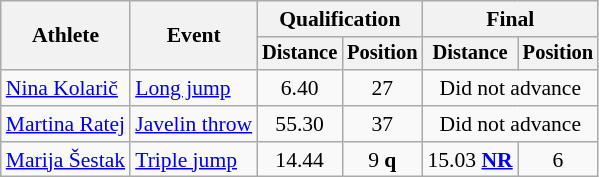<table class=wikitable style="font-size:90%">
<tr>
<th rowspan="2">Athlete</th>
<th rowspan="2">Event</th>
<th colspan="2">Qualification</th>
<th colspan="2">Final</th>
</tr>
<tr style="font-size:95%">
<th>Distance</th>
<th>Position</th>
<th>Distance</th>
<th>Position</th>
</tr>
<tr align=center>
<td align=left><a href='#'>Nina Kolarič</a></td>
<td align=left><a href='#'>Long jump</a></td>
<td>6.40</td>
<td>27</td>
<td colspan=2>Did not advance</td>
</tr>
<tr align=center>
<td align=left><a href='#'>Martina Ratej</a></td>
<td align=left><a href='#'>Javelin throw</a></td>
<td>55.30</td>
<td>37</td>
<td colspan=2>Did not advance</td>
</tr>
<tr align=center>
<td align=left><a href='#'>Marija Šestak</a></td>
<td align=left><a href='#'>Triple jump</a></td>
<td>14.44</td>
<td>9 <strong>q</strong></td>
<td>15.03 <strong><a href='#'>NR</a></strong></td>
<td>6</td>
</tr>
</table>
